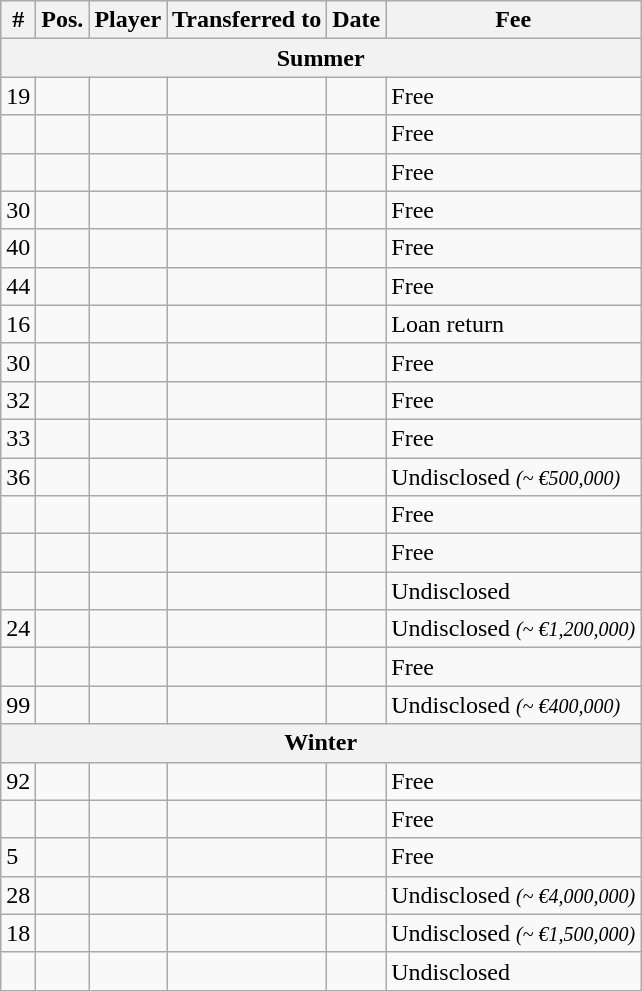<table class="wikitable sortable" text-align:center; font-size:95%; text-align:left;">
<tr>
<th>#</th>
<th>Pos.</th>
<th>Player</th>
<th>Transferred to</th>
<th>Date</th>
<th>Fee</th>
</tr>
<tr>
<th colspan=6 text-align:center;">Summer</th>
</tr>
<tr>
<td>19</td>
<td></td>
<td></td>
<td></td>
<td></td>
<td>Free</td>
</tr>
<tr>
<td></td>
<td></td>
<td></td>
<td></td>
<td></td>
<td>Free</td>
</tr>
<tr>
<td></td>
<td></td>
<td></td>
<td></td>
<td></td>
<td>Free</td>
</tr>
<tr>
<td>30</td>
<td></td>
<td></td>
<td></td>
<td></td>
<td>Free</td>
</tr>
<tr>
<td>40</td>
<td></td>
<td></td>
<td></td>
<td></td>
<td>Free</td>
</tr>
<tr>
<td>44</td>
<td></td>
<td></td>
<td></td>
<td></td>
<td>Free</td>
</tr>
<tr>
<td>16</td>
<td></td>
<td></td>
<td></td>
<td></td>
<td>Loan return</td>
</tr>
<tr>
<td>30</td>
<td></td>
<td></td>
<td></td>
<td></td>
<td>Free</td>
</tr>
<tr>
<td>32</td>
<td></td>
<td></td>
<td></td>
<td></td>
<td>Free</td>
</tr>
<tr>
<td>33</td>
<td></td>
<td></td>
<td></td>
<td></td>
<td>Free</td>
</tr>
<tr>
<td>36</td>
<td></td>
<td></td>
<td></td>
<td></td>
<td>Undisclosed <small><em>(~ €500,000)</em></small></td>
</tr>
<tr>
<td></td>
<td></td>
<td></td>
<td></td>
<td></td>
<td>Free </td>
</tr>
<tr>
<td></td>
<td></td>
<td></td>
<td></td>
<td></td>
<td>Free </td>
</tr>
<tr>
<td></td>
<td></td>
<td></td>
<td></td>
<td></td>
<td>Undisclosed </td>
</tr>
<tr>
<td>24</td>
<td></td>
<td></td>
<td></td>
<td></td>
<td>Undisclosed <small><em>(~ €1,200,000)</em></small></td>
</tr>
<tr>
<td></td>
<td></td>
<td></td>
<td></td>
<td></td>
<td>Free </td>
</tr>
<tr>
<td>99</td>
<td></td>
<td></td>
<td></td>
<td></td>
<td>Undisclosed <small><em>(~ €400,000)</em></small></td>
</tr>
<tr>
<th colspan=6 text-align:center;">Winter</th>
</tr>
<tr>
<td>92</td>
<td></td>
<td></td>
<td></td>
<td></td>
<td>Free </td>
</tr>
<tr>
<td></td>
<td></td>
<td></td>
<td></td>
<td></td>
<td>Free </td>
</tr>
<tr>
<td>5</td>
<td></td>
<td></td>
<td></td>
<td></td>
<td>Free </td>
</tr>
<tr>
<td>28</td>
<td></td>
<td></td>
<td></td>
<td></td>
<td>Undisclosed <small><em>(~ €4,000,000)</em></small></td>
</tr>
<tr>
<td>18</td>
<td></td>
<td></td>
<td></td>
<td></td>
<td>Undisclosed <small><em>(~ €1,500,000)</em></small></td>
</tr>
<tr>
<td></td>
<td></td>
<td></td>
<td></td>
<td></td>
<td>Undisclosed</td>
</tr>
<tr>
</tr>
</table>
